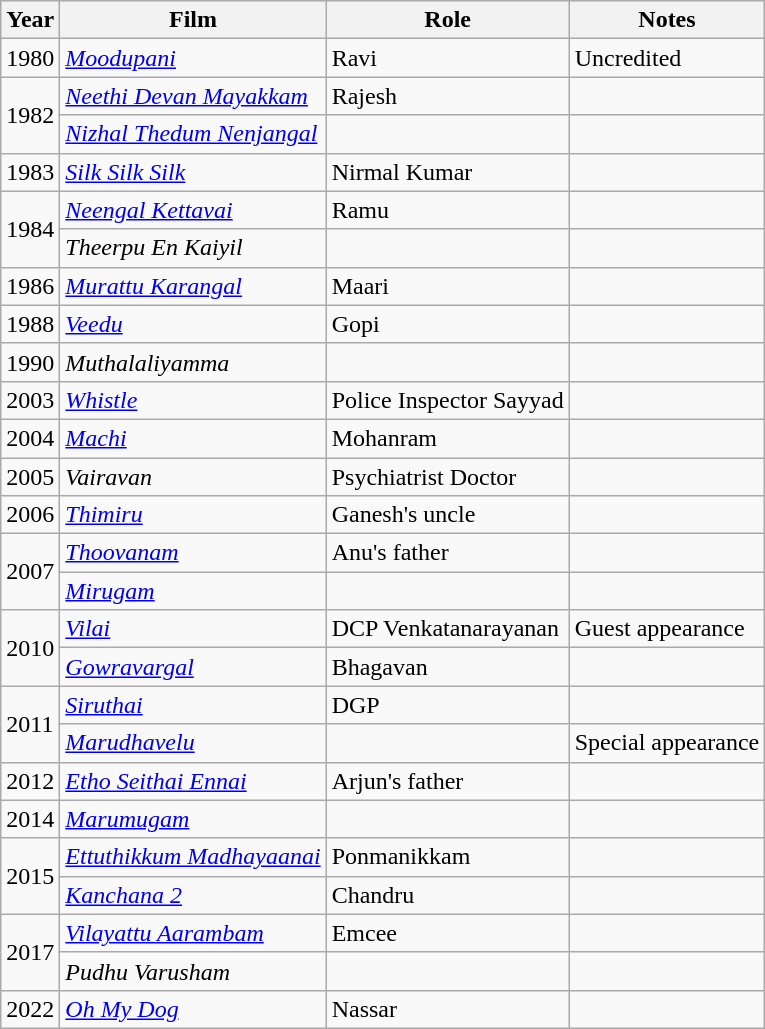<table class="wikitable plainrowheaders sortable" style="margin-right: 0;">
<tr>
<th scope="col">Year</th>
<th scope="col">Film</th>
<th scope="col">Role</th>
<th scope="col" class="unsortable">Notes</th>
</tr>
<tr>
<td>1980</td>
<td><em><a href='#'>Moodupani</a></em></td>
<td>Ravi</td>
<td>Uncredited</td>
</tr>
<tr>
<td rowspan="2">1982</td>
<td><em><a href='#'>Neethi Devan Mayakkam</a></em></td>
<td>Rajesh</td>
<td></td>
</tr>
<tr>
<td><em><a href='#'>Nizhal Thedum Nenjangal</a></em></td>
<td></td>
<td></td>
</tr>
<tr>
<td>1983</td>
<td><em><a href='#'>Silk Silk Silk</a></em></td>
<td>Nirmal Kumar</td>
<td></td>
</tr>
<tr>
<td rowspan="2">1984</td>
<td><em><a href='#'>Neengal Kettavai</a></em></td>
<td>Ramu</td>
<td></td>
</tr>
<tr>
<td><em>Theerpu En Kaiyil</em></td>
<td></td>
<td></td>
</tr>
<tr>
<td>1986</td>
<td><em><a href='#'>Murattu Karangal</a></em></td>
<td>Maari</td>
<td></td>
</tr>
<tr>
<td>1988</td>
<td><em><a href='#'>Veedu</a></em></td>
<td>Gopi</td>
<td></td>
</tr>
<tr>
<td>1990</td>
<td><em>Muthalaliyamma</em></td>
<td></td>
<td></td>
</tr>
<tr>
<td>2003</td>
<td><em><a href='#'>Whistle</a></em></td>
<td>Police Inspector Sayyad</td>
<td></td>
</tr>
<tr>
<td>2004</td>
<td><em><a href='#'>Machi</a></em></td>
<td>Mohanram</td>
<td></td>
</tr>
<tr>
<td>2005</td>
<td><em>Vairavan</em></td>
<td>Psychiatrist Doctor</td>
<td></td>
</tr>
<tr>
<td>2006</td>
<td><em><a href='#'>Thimiru</a></em></td>
<td>Ganesh's uncle</td>
<td></td>
</tr>
<tr>
<td rowspan="2">2007</td>
<td><em><a href='#'>Thoovanam</a></em></td>
<td>Anu's father</td>
<td></td>
</tr>
<tr>
<td><em><a href='#'>Mirugam</a></em></td>
<td></td>
<td></td>
</tr>
<tr>
<td rowspan="2">2010</td>
<td><em><a href='#'>Vilai</a></em></td>
<td>DCP Venkatanarayanan</td>
<td>Guest appearance</td>
</tr>
<tr>
<td><em><a href='#'>Gowravargal</a></em></td>
<td>Bhagavan</td>
<td></td>
</tr>
<tr>
<td rowspan="2">2011</td>
<td><em><a href='#'>Siruthai</a></em></td>
<td>DGP</td>
<td></td>
</tr>
<tr>
<td><em><a href='#'>Marudhavelu</a></em></td>
<td></td>
<td>Special appearance</td>
</tr>
<tr>
<td>2012</td>
<td><em><a href='#'>Etho Seithai Ennai</a></em></td>
<td>Arjun's father</td>
<td></td>
</tr>
<tr>
<td>2014</td>
<td><em><a href='#'>Marumugam</a></em></td>
<td></td>
<td></td>
</tr>
<tr>
<td rowspan="2">2015</td>
<td><em><a href='#'>Ettuthikkum Madhayaanai</a></em></td>
<td>Ponmanikkam</td>
<td></td>
</tr>
<tr>
<td><em><a href='#'>Kanchana 2</a></em></td>
<td>Chandru</td>
<td></td>
</tr>
<tr>
<td rowspan="2">2017</td>
<td><em><a href='#'>Vilayattu Aarambam</a></em></td>
<td>Emcee</td>
<td></td>
</tr>
<tr>
<td><em>Pudhu Varusham</em></td>
<td></td>
<td></td>
</tr>
<tr>
<td>2022</td>
<td><em><a href='#'>Oh My Dog</a></em></td>
<td>Nassar</td>
<td></td>
</tr>
</table>
